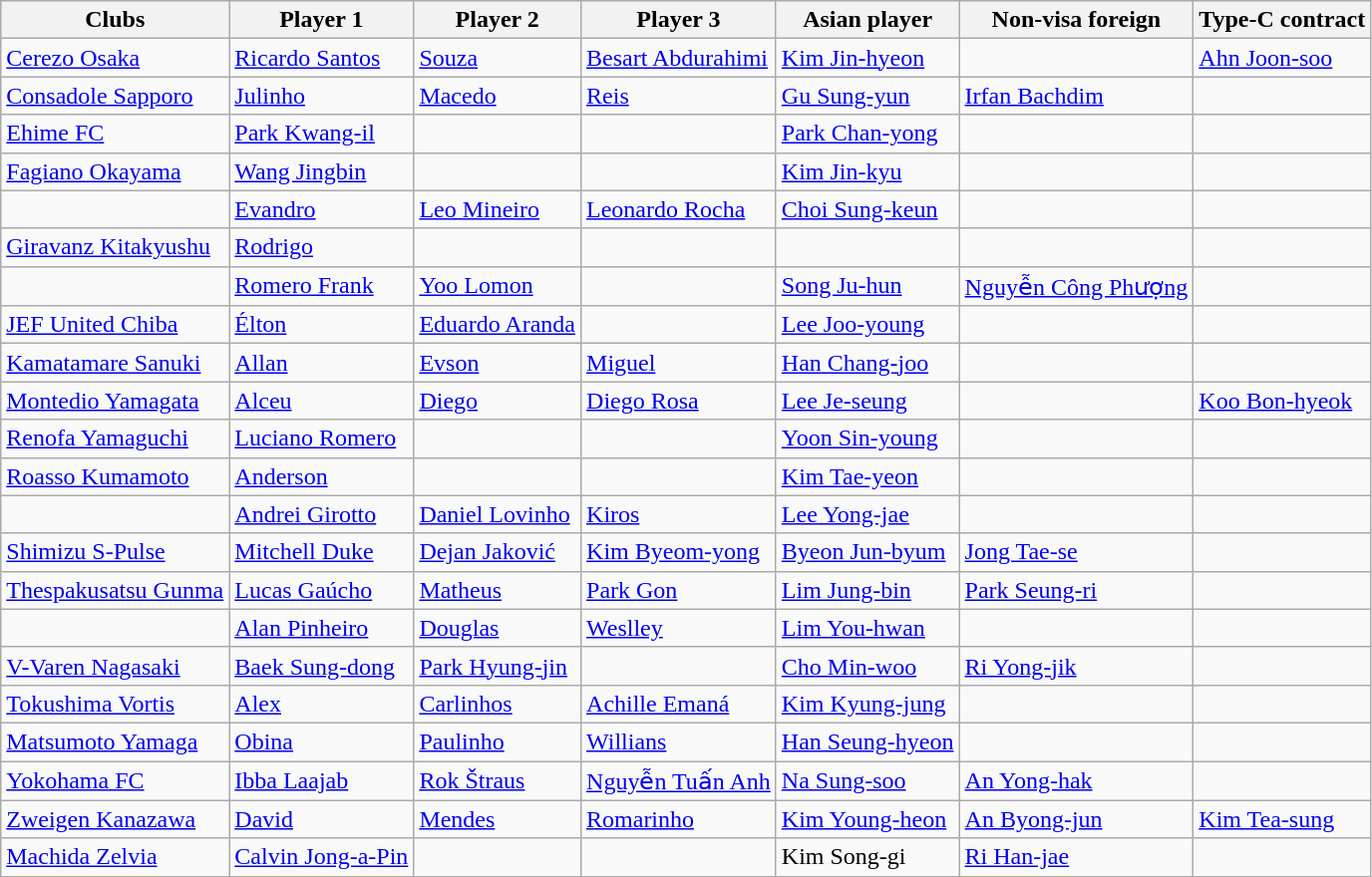<table class="wikitable sortable">
<tr>
<th>Clubs</th>
<th>Player 1</th>
<th>Player 2</th>
<th>Player 3</th>
<th>Asian player</th>
<th>Non-visa foreign</th>
<th>Type-C contract</th>
</tr>
<tr>
<td><a href='#'>Cerezo Osaka</a></td>
<td> <a href='#'>Ricardo Santos</a></td>
<td> <a href='#'>Souza</a></td>
<td> <a href='#'>Besart Abdurahimi</a></td>
<td> <a href='#'>Kim Jin-hyeon</a></td>
<td></td>
<td> <a href='#'>Ahn Joon-soo</a></td>
</tr>
<tr>
<td><a href='#'>Consadole Sapporo</a></td>
<td> <a href='#'>Julinho</a></td>
<td> <a href='#'>Macedo</a></td>
<td> <a href='#'>Reis</a></td>
<td> <a href='#'>Gu Sung-yun</a></td>
<td> <a href='#'>Irfan Bachdim</a></td>
<td></td>
</tr>
<tr>
<td><a href='#'>Ehime FC</a></td>
<td> <a href='#'>Park Kwang-il</a></td>
<td></td>
<td></td>
<td> <a href='#'>Park Chan-yong</a></td>
<td></td>
<td></td>
</tr>
<tr>
<td><a href='#'>Fagiano Okayama</a></td>
<td> <a href='#'>Wang Jingbin</a></td>
<td></td>
<td></td>
<td> <a href='#'>Kim Jin-kyu</a></td>
<td></td>
<td></td>
</tr>
<tr>
<td></td>
<td> <a href='#'>Evandro</a></td>
<td> <a href='#'>Leo Mineiro</a></td>
<td> <a href='#'>Leonardo Rocha</a></td>
<td> <a href='#'>Choi Sung-keun</a></td>
<td></td>
<td></td>
</tr>
<tr>
<td><a href='#'>Giravanz Kitakyushu</a></td>
<td> <a href='#'>Rodrigo</a></td>
<td></td>
<td></td>
<td></td>
<td></td>
<td></td>
</tr>
<tr>
<td></td>
<td> <a href='#'>Romero Frank</a></td>
<td> <a href='#'>Yoo Lomon</a></td>
<td></td>
<td> <a href='#'>Song Ju-hun</a></td>
<td> <a href='#'>Nguyễn Công Phượng</a></td>
<td></td>
</tr>
<tr>
<td><a href='#'>JEF United Chiba</a></td>
<td> <a href='#'>Élton</a></td>
<td> <a href='#'>Eduardo Aranda</a></td>
<td></td>
<td> <a href='#'>Lee Joo-young</a></td>
<td></td>
<td></td>
</tr>
<tr>
<td><a href='#'>Kamatamare Sanuki</a></td>
<td> <a href='#'>Allan</a></td>
<td> <a href='#'>Evson</a></td>
<td> <a href='#'>Miguel</a></td>
<td> <a href='#'>Han Chang-joo</a></td>
<td></td>
<td></td>
</tr>
<tr>
<td><a href='#'>Montedio Yamagata</a></td>
<td> <a href='#'>Alceu</a></td>
<td> <a href='#'>Diego</a></td>
<td> <a href='#'>Diego Rosa</a></td>
<td> <a href='#'>Lee Je-seung</a></td>
<td></td>
<td> <a href='#'>Koo Bon-hyeok</a></td>
</tr>
<tr>
<td><a href='#'>Renofa Yamaguchi</a></td>
<td> <a href='#'>Luciano Romero</a></td>
<td></td>
<td></td>
<td><a href='#'>Yoon Sin-young</a></td>
<td></td>
<td></td>
</tr>
<tr>
<td><a href='#'>Roasso Kumamoto</a></td>
<td> <a href='#'>Anderson</a></td>
<td></td>
<td></td>
<td> <a href='#'>Kim Tae-yeon</a></td>
<td></td>
<td></td>
</tr>
<tr>
<td></td>
<td> <a href='#'>Andrei Girotto</a></td>
<td> <a href='#'>Daniel Lovinho</a></td>
<td> <a href='#'>Kiros</a></td>
<td> <a href='#'>Lee Yong-jae</a></td>
<td></td>
<td></td>
</tr>
<tr>
<td><a href='#'>Shimizu S-Pulse</a></td>
<td> <a href='#'>Mitchell Duke</a></td>
<td> <a href='#'>Dejan Jaković</a></td>
<td> <a href='#'>Kim Byeom-yong</a></td>
<td> <a href='#'>Byeon Jun-byum</a></td>
<td> <a href='#'>Jong Tae-se</a></td>
<td></td>
</tr>
<tr>
<td><a href='#'>Thespakusatsu Gunma</a></td>
<td> <a href='#'>Lucas Gaúcho</a></td>
<td> <a href='#'>Matheus</a></td>
<td> <a href='#'>Park Gon</a></td>
<td> <a href='#'>Lim Jung-bin</a></td>
<td> <a href='#'>Park Seung-ri</a></td>
<td></td>
</tr>
<tr>
<td></td>
<td> <a href='#'>Alan Pinheiro</a></td>
<td> <a href='#'>Douglas</a></td>
<td> <a href='#'>Weslley</a></td>
<td> <a href='#'>Lim You-hwan</a></td>
<td></td>
<td></td>
</tr>
<tr>
<td><a href='#'>V-Varen Nagasaki</a></td>
<td> <a href='#'>Baek Sung-dong</a></td>
<td> <a href='#'>Park Hyung-jin</a></td>
<td></td>
<td> <a href='#'>Cho Min-woo</a></td>
<td> <a href='#'>Ri Yong-jik</a></td>
<td></td>
</tr>
<tr>
<td><a href='#'>Tokushima Vortis</a></td>
<td> <a href='#'>Alex</a></td>
<td> <a href='#'>Carlinhos</a></td>
<td> <a href='#'>Achille Emaná</a></td>
<td> <a href='#'>Kim Kyung-jung</a></td>
<td></td>
<td></td>
</tr>
<tr>
<td><a href='#'>Matsumoto Yamaga</a></td>
<td> <a href='#'>Obina</a></td>
<td> <a href='#'>Paulinho</a></td>
<td> <a href='#'>Willians</a></td>
<td> <a href='#'>Han Seung-hyeon</a></td>
<td></td>
<td></td>
</tr>
<tr>
<td><a href='#'>Yokohama FC</a></td>
<td> <a href='#'>Ibba Laajab</a></td>
<td> <a href='#'>Rok Štraus</a></td>
<td> <a href='#'>Nguyễn Tuấn Anh</a></td>
<td> <a href='#'>Na Sung-soo</a></td>
<td> <a href='#'>An Yong-hak</a></td>
<td></td>
</tr>
<tr>
<td><a href='#'>Zweigen Kanazawa</a></td>
<td> <a href='#'>David</a></td>
<td> <a href='#'>Mendes</a></td>
<td> <a href='#'>Romarinho</a></td>
<td> <a href='#'>Kim Young-heon</a></td>
<td> <a href='#'>An Byong-jun</a></td>
<td> <a href='#'>Kim Tea-sung</a></td>
</tr>
<tr>
<td><a href='#'>Machida Zelvia</a></td>
<td> <a href='#'>Calvin Jong-a-Pin</a></td>
<td></td>
<td></td>
<td> Kim Song-gi</td>
<td> <a href='#'>Ri Han-jae</a></td>
<td></td>
</tr>
</table>
